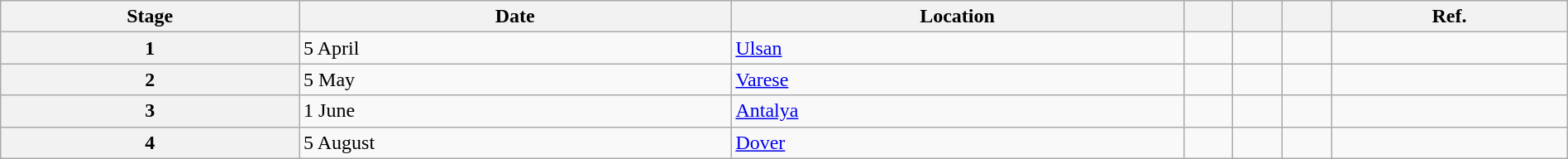<table class="wikitable" style="width:100%">
<tr>
<th>Stage</th>
<th>Date</th>
<th>Location</th>
<th></th>
<th></th>
<th></th>
<th>Ref.</th>
</tr>
<tr>
<th>1</th>
<td>5 April</td>
<td> <a href='#'>Ulsan</a></td>
<td></td>
<td></td>
<td></td>
<td></td>
</tr>
<tr>
<th>2</th>
<td>5 May</td>
<td> <a href='#'>Varese</a></td>
<td></td>
<td></td>
<td></td>
<td></td>
</tr>
<tr>
<th>3</th>
<td>1 June</td>
<td> <a href='#'>Antalya</a></td>
<td></td>
<td></td>
<td></td>
<td></td>
</tr>
<tr>
<th>4</th>
<td>5 August</td>
<td> <a href='#'>Dover</a></td>
<td></td>
<td></td>
<td></td>
<td></td>
</tr>
</table>
